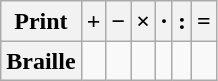<table class="wikitable" style="line-height: 1.2">
<tr align=center>
<th>Print</th>
<th>+</th>
<th>−</th>
<th>×</th>
<th>·</th>
<th>:</th>
<th>=</th>
</tr>
<tr align=center>
<th>Braille</th>
<td></td>
<td></td>
<td></td>
<td></td>
<td></td>
<td></td>
</tr>
</table>
